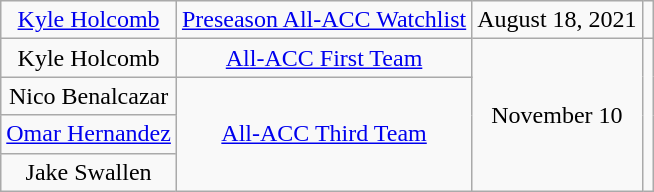<table class="wikitable sortable" style="text-align: center">
<tr>
<td><a href='#'>Kyle Holcomb</a></td>
<td><a href='#'>Preseason All-ACC Watchlist</a></td>
<td>August 18, 2021</td>
<td></td>
</tr>
<tr>
<td>Kyle Holcomb</td>
<td><a href='#'>All-ACC First Team</a></td>
<td rowspan=4>November 10</td>
<td rowspan=4></td>
</tr>
<tr>
<td>Nico Benalcazar</td>
<td rowspan=3><a href='#'>All-ACC Third Team</a></td>
</tr>
<tr>
<td><a href='#'>Omar Hernandez</a></td>
</tr>
<tr>
<td>Jake Swallen</td>
</tr>
</table>
